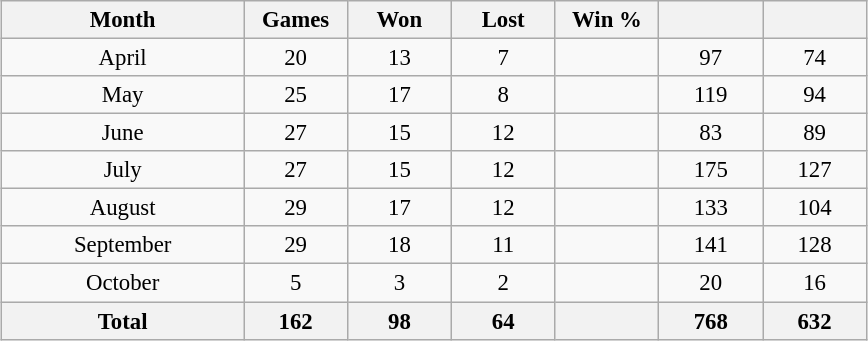<table class="wikitable" style="font-size:95%; text-align:center; width:38em;margin:0.5em auto;">
<tr>
<th width="28%">Month</th>
<th width="12%">Games</th>
<th width="12%">Won</th>
<th width="12%">Lost</th>
<th width="12%">Win %</th>
<th width="12%"></th>
<th width="12%"></th>
</tr>
<tr>
<td>April</td>
<td>20</td>
<td>13</td>
<td>7</td>
<td></td>
<td>97</td>
<td>74</td>
</tr>
<tr>
<td>May</td>
<td>25</td>
<td>17</td>
<td>8</td>
<td></td>
<td>119</td>
<td>94</td>
</tr>
<tr>
<td>June</td>
<td>27</td>
<td>15</td>
<td>12</td>
<td></td>
<td>83</td>
<td>89</td>
</tr>
<tr>
<td>July</td>
<td>27</td>
<td>15</td>
<td>12</td>
<td></td>
<td>175</td>
<td>127</td>
</tr>
<tr>
<td>August</td>
<td>29</td>
<td>17</td>
<td>12</td>
<td></td>
<td>133</td>
<td>104</td>
</tr>
<tr>
<td>September</td>
<td>29</td>
<td>18</td>
<td>11</td>
<td></td>
<td>141</td>
<td>128</td>
</tr>
<tr>
<td>October</td>
<td>5</td>
<td>3</td>
<td>2</td>
<td></td>
<td>20</td>
<td>16</td>
</tr>
<tr>
<th>Total</th>
<th>162</th>
<th>98</th>
<th>64</th>
<th></th>
<th>768</th>
<th>632</th>
</tr>
</table>
